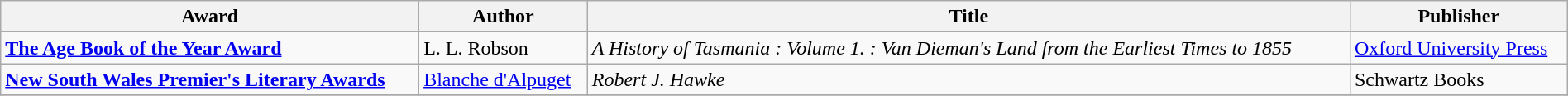<table class="wikitable" width=100%>
<tr>
<th>Award</th>
<th>Author</th>
<th>Title</th>
<th>Publisher</th>
</tr>
<tr>
<td><strong><a href='#'>The Age Book of the Year Award</a></strong></td>
<td>L. L. Robson</td>
<td><em>A History of Tasmania : Volume 1. : Van Dieman's Land from the Earliest Times to 1855</em></td>
<td><a href='#'>Oxford University Press</a></td>
</tr>
<tr>
<td><strong><a href='#'>New South Wales Premier's Literary Awards</a></strong></td>
<td><a href='#'>Blanche d'Alpuget</a></td>
<td><em>Robert J. Hawke</em></td>
<td>Schwartz Books</td>
</tr>
<tr>
</tr>
</table>
